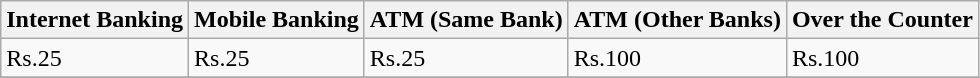<table class="wikitable plainrowheaders">
<tr>
<th scope="col">Internet Banking</th>
<th scope="col">Mobile Banking</th>
<th scope="col">ATM (Same Bank)</th>
<th scope="col">ATM (Other Banks)</th>
<th scope="col">Over the Counter</th>
</tr>
<tr>
<td>Rs.25</td>
<td>Rs.25</td>
<td>Rs.25</td>
<td>Rs.100</td>
<td>Rs.100</td>
</tr>
<tr>
</tr>
</table>
